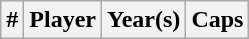<table class="wikitable sortable">
<tr>
<th width=>#</th>
<th width=>Player</th>
<th width=>Year(s)</th>
<th width=>Caps<br></th>
</tr>
</table>
